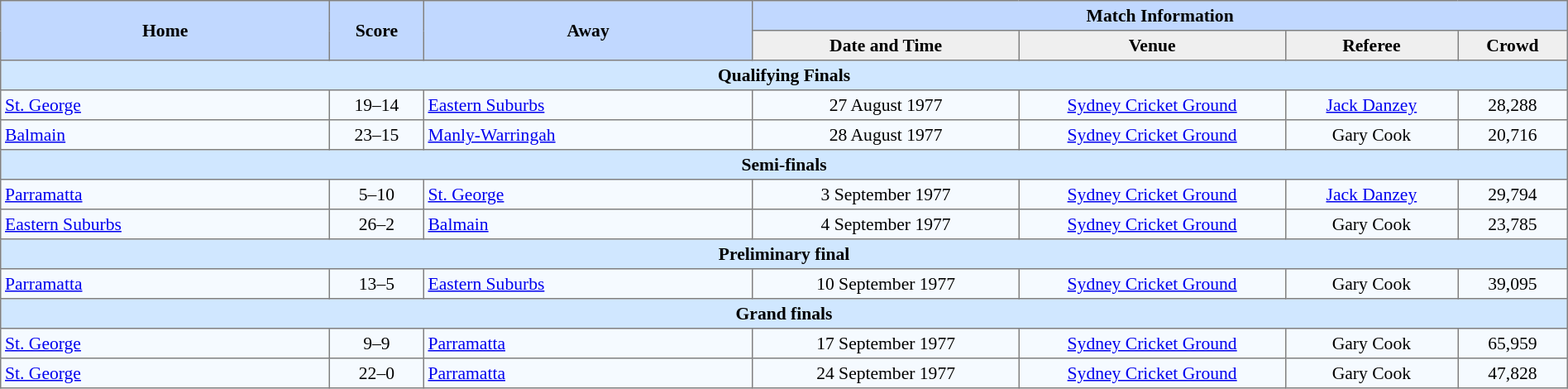<table border=1 style="border-collapse:collapse; font-size:90%; text-align:center;" cellpadding=3 cellspacing=0 width=100%>
<tr bgcolor=#C1D8FF>
<th rowspan=2 width=21%>Home</th>
<th rowspan=2 width=6%>Score</th>
<th rowspan=2 width=21%>Away</th>
<th colspan=6>Match Information</th>
</tr>
<tr bgcolor=#EFEFEF>
<th width=17%>Date and Time</th>
<th width=17%>Venue</th>
<th width=11%>Referee</th>
<th width=7%>Crowd</th>
</tr>
<tr bgcolor="#D0E7FF">
<td colspan=7><strong>Qualifying Finals</strong></td>
</tr>
<tr bgcolor=#F5FAFF>
<td align=left> <a href='#'>St. George</a></td>
<td>19–14</td>
<td align=left> <a href='#'>Eastern Suburbs</a></td>
<td>27 August 1977</td>
<td><a href='#'>Sydney Cricket Ground</a></td>
<td><a href='#'>Jack Danzey</a></td>
<td>28,288</td>
</tr>
<tr bgcolor=#F5FAFF>
<td align=left> <a href='#'>Balmain</a></td>
<td>23–15</td>
<td align=left> <a href='#'>Manly-Warringah</a></td>
<td>28 August 1977</td>
<td><a href='#'>Sydney Cricket Ground</a></td>
<td>Gary Cook</td>
<td>20,716</td>
</tr>
<tr bgcolor="#D0E7FF">
<td colspan=7><strong>Semi-finals</strong></td>
</tr>
<tr bgcolor=#F5FAFF>
<td align=left> <a href='#'>Parramatta</a></td>
<td>5–10</td>
<td align=left> <a href='#'>St. George</a></td>
<td>3 September 1977</td>
<td><a href='#'>Sydney Cricket Ground</a></td>
<td><a href='#'>Jack Danzey</a></td>
<td>29,794</td>
</tr>
<tr bgcolor=#F5FAFF>
<td align=left> <a href='#'>Eastern Suburbs</a></td>
<td>26–2</td>
<td align=left> <a href='#'>Balmain</a></td>
<td>4 September 1977</td>
<td><a href='#'>Sydney Cricket Ground</a></td>
<td>Gary Cook</td>
<td>23,785</td>
</tr>
<tr bgcolor="#D0E7FF">
<td colspan=7><strong>Preliminary final</strong></td>
</tr>
<tr bgcolor=#F5FAFF>
<td align=left> <a href='#'>Parramatta</a></td>
<td>13–5</td>
<td align=left> <a href='#'>Eastern Suburbs</a></td>
<td>10 September 1977</td>
<td><a href='#'>Sydney Cricket Ground</a></td>
<td>Gary Cook</td>
<td>39,095</td>
</tr>
<tr bgcolor="#D0E7FF">
<td colspan=7><strong>Grand finals</strong></td>
</tr>
<tr bgcolor=#F5FAFF>
<td align=left> <a href='#'>St. George</a></td>
<td>9–9</td>
<td align=left> <a href='#'>Parramatta</a></td>
<td>17 September 1977</td>
<td><a href='#'>Sydney Cricket Ground</a></td>
<td>Gary Cook</td>
<td>65,959</td>
</tr>
<tr bgcolor=#F5FAFF>
<td align=left> <a href='#'>St. George</a></td>
<td>22–0</td>
<td align=left> <a href='#'>Parramatta</a></td>
<td>24 September 1977</td>
<td><a href='#'>Sydney Cricket Ground</a></td>
<td>Gary Cook</td>
<td>47,828</td>
</tr>
</table>
